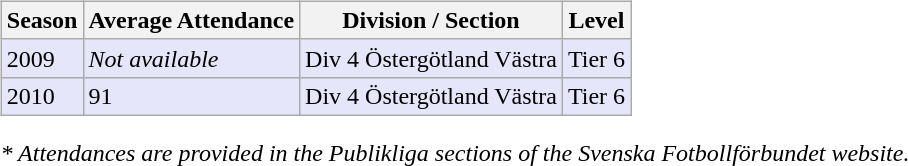<table>
<tr>
<td valign="top" width=0%><br><table class="wikitable">
<tr style="background:#f0f6fa;">
<th><strong>Season</strong></th>
<th><strong>Average Attendance</strong></th>
<th><strong>Division / Section</strong></th>
<th><strong>Level</strong></th>
</tr>
<tr>
<td style="background:#E6E6FA;">2009</td>
<td style="background:#E6E6FA;"><em>Not available</em></td>
<td style="background:#E6E6FA;">Div 4 Östergötland Västra</td>
<td style="background:#E6E6FA;">Tier 6</td>
</tr>
<tr>
<td style="background:#E6E6FA;">2010</td>
<td style="background:#E6E6FA;">91</td>
<td style="background:#E6E6FA;">Div 4 Östergötland Västra</td>
<td style="background:#E6E6FA;">Tier 6</td>
</tr>
</table>
<em>* Attendances are provided in the Publikliga sections of the Svenska Fotbollförbundet website.</em> </td>
</tr>
</table>
